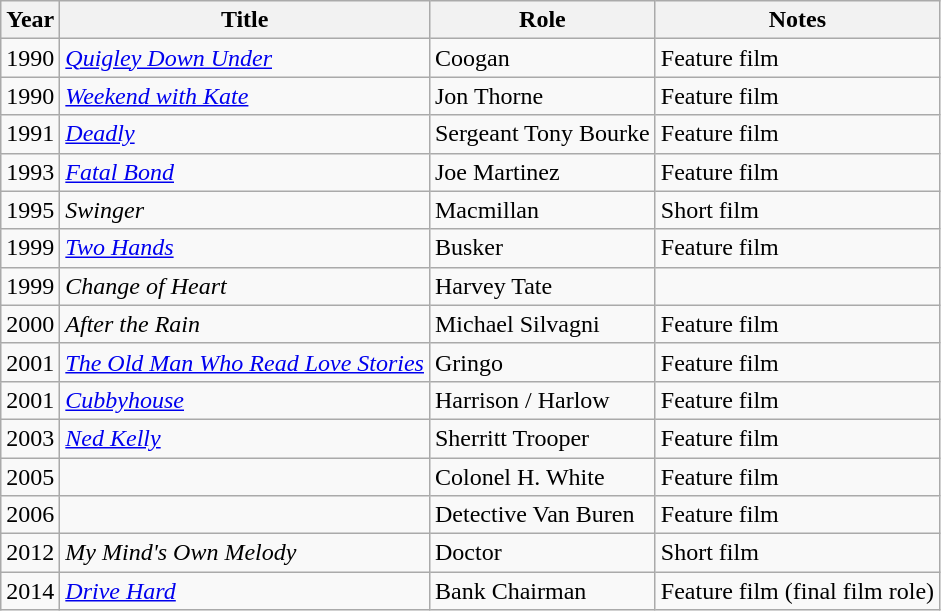<table class="wikitable sortable">
<tr>
<th>Year</th>
<th>Title</th>
<th>Role</th>
<th class="unsortable">Notes</th>
</tr>
<tr>
<td>1990</td>
<td><em><a href='#'>Quigley Down Under</a></em></td>
<td>Coogan</td>
<td>Feature film</td>
</tr>
<tr>
<td>1990</td>
<td><em><a href='#'>Weekend with Kate</a></em></td>
<td>Jon Thorne</td>
<td>Feature film</td>
</tr>
<tr>
<td>1991</td>
<td><em><a href='#'>Deadly</a></em></td>
<td>Sergeant Tony Bourke</td>
<td>Feature film</td>
</tr>
<tr>
<td>1993</td>
<td><em><a href='#'>Fatal Bond</a></em></td>
<td>Joe Martinez</td>
<td>Feature film</td>
</tr>
<tr>
<td>1995</td>
<td><em>Swinger</em></td>
<td>Macmillan</td>
<td>Short film</td>
</tr>
<tr>
<td>1999</td>
<td><em><a href='#'>Two Hands</a></em></td>
<td>Busker</td>
<td>Feature film</td>
</tr>
<tr>
<td>1999</td>
<td><em>Change of Heart</em></td>
<td>Harvey Tate</td>
<td></td>
</tr>
<tr>
<td>2000</td>
<td><em>After the Rain</em></td>
<td>Michael Silvagni</td>
<td>Feature film</td>
</tr>
<tr>
<td>2001</td>
<td><em><a href='#'>The Old Man Who Read Love Stories</a></em></td>
<td>Gringo</td>
<td>Feature film</td>
</tr>
<tr>
<td>2001</td>
<td><em><a href='#'>Cubbyhouse</a></em></td>
<td>Harrison / Harlow</td>
<td>Feature film</td>
</tr>
<tr>
<td>2003</td>
<td><em><a href='#'>Ned Kelly</a></em></td>
<td>Sherritt Trooper</td>
<td>Feature film</td>
</tr>
<tr>
<td>2005</td>
<td><em></em></td>
<td>Colonel H. White</td>
<td>Feature film</td>
</tr>
<tr>
<td>2006</td>
<td><em></em></td>
<td>Detective Van Buren</td>
<td>Feature film</td>
</tr>
<tr>
<td>2012</td>
<td><em>My Mind's Own Melody</em></td>
<td>Doctor</td>
<td>Short film</td>
</tr>
<tr>
<td>2014</td>
<td><em><a href='#'>Drive Hard</a></em></td>
<td>Bank Chairman</td>
<td>Feature film (final film role)</td>
</tr>
</table>
